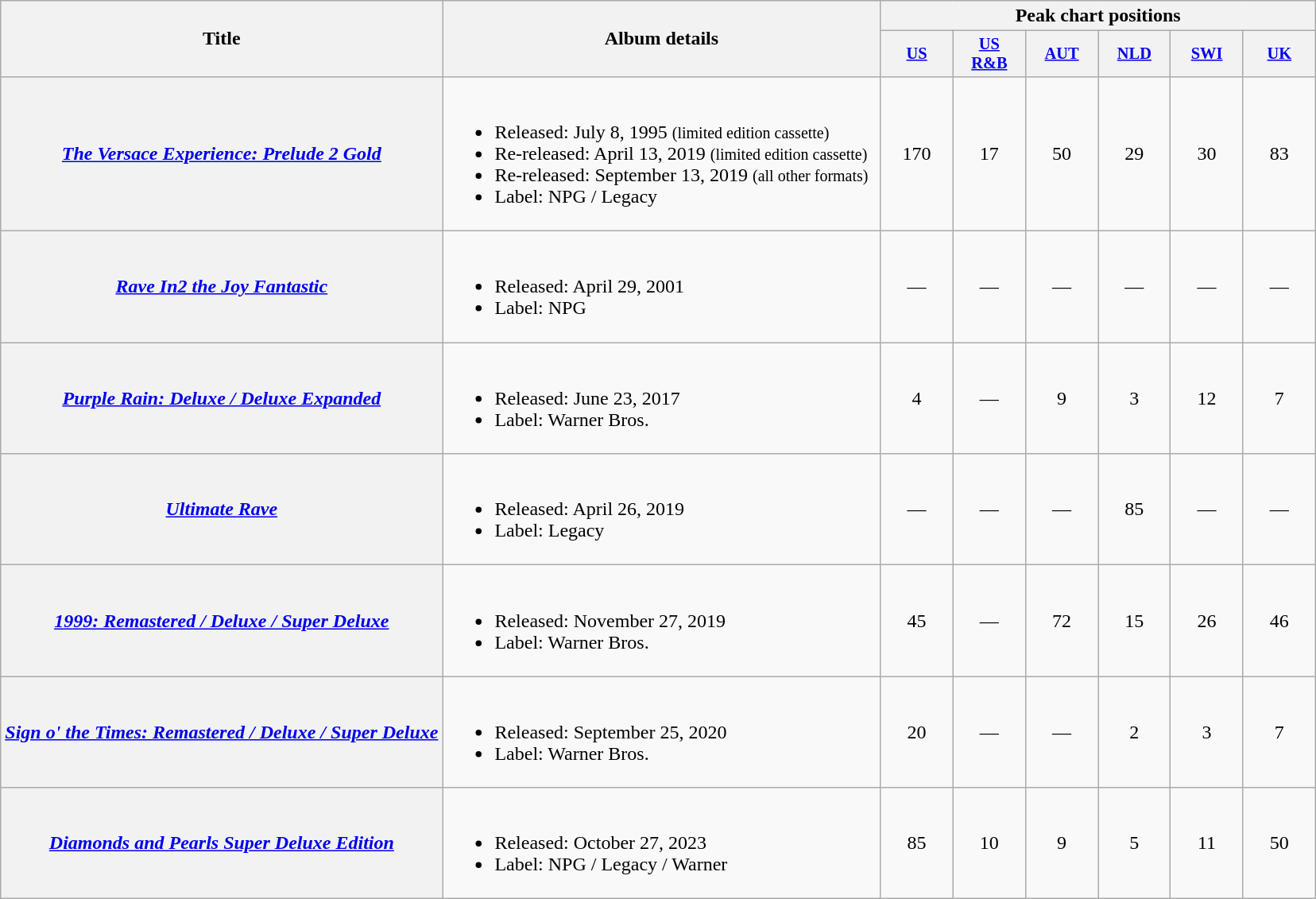<table class="wikitable plainrowheaders">
<tr>
<th scope="col" rowspan="2">Title</th>
<th scope="col" rowspan="2" style="width:360px;">Album details</th>
<th scope="col" colspan="6">Peak chart positions</th>
</tr>
<tr>
<th scope="col" style="width:4em;font-size:85%"><a href='#'>US</a><br></th>
<th scope="col" style="width:4em;font-size:85%"><a href='#'>US<br>R&B</a><br></th>
<th scope="col" style="width:4em;font-size:85%"><a href='#'>AUT</a><br></th>
<th scope="col" style="width:4em;font-size:85%"><a href='#'>NLD</a><br></th>
<th scope="col" style="width:4em;font-size:85%"><a href='#'>SWI</a><br></th>
<th scope="col" style="width:4em;font-size:85%"><a href='#'>UK</a><br></th>
</tr>
<tr>
<th scope="row"><em><a href='#'>The Versace Experience: Prelude 2 Gold</a></em></th>
<td><br><ul><li>Released: July 8, 1995 <small>(limited edition cassette)</small></li><li>Re-released: April 13, 2019 <small>(limited edition cassette)</small></li><li>Re-released: September 13, 2019 <small>(all other formats)</small></li><li>Label: NPG / Legacy</li></ul></td>
<td style="text-align:center;">170</td>
<td style="text-align:center;">17</td>
<td style="text-align:center;">50</td>
<td style="text-align:center;">29</td>
<td style="text-align:center;">30</td>
<td style="text-align:center;">83</td>
</tr>
<tr>
<th scope="row"><em><a href='#'>Rave In2 the Joy Fantastic</a></em></th>
<td><br><ul><li>Released: April 29, 2001</li><li>Label: NPG</li></ul></td>
<td style="text-align:center;">—</td>
<td style="text-align:center;">—</td>
<td style="text-align:center;">—</td>
<td style="text-align:center;">—</td>
<td style="text-align:center;">—</td>
<td style="text-align:center;">—</td>
</tr>
<tr>
<th scope="row"><em><a href='#'>Purple Rain: Deluxe / Deluxe Expanded</a></em></th>
<td><br><ul><li>Released: June 23, 2017</li><li>Label: Warner Bros.</li></ul></td>
<td style="text-align:center;">4</td>
<td style="text-align:center;">—</td>
<td style="text-align:center;">9</td>
<td style="text-align:center;">3</td>
<td style="text-align:center;">12</td>
<td style="text-align:center;">7</td>
</tr>
<tr>
<th scope="row"><em><a href='#'>Ultimate Rave</a></em></th>
<td><br><ul><li>Released: April 26, 2019</li><li>Label: Legacy</li></ul></td>
<td style="text-align:center;">—</td>
<td style="text-align:center;">—</td>
<td style="text-align:center;">—</td>
<td style="text-align:center;">85</td>
<td style="text-align:center;">—</td>
<td style="text-align:center;">—</td>
</tr>
<tr>
<th scope="row"><em><a href='#'>1999: Remastered / Deluxe / Super Deluxe</a></em></th>
<td><br><ul><li>Released: November 27, 2019</li><li>Label: Warner Bros.</li></ul></td>
<td style="text-align:center;">45</td>
<td style="text-align:center;">—</td>
<td style="text-align:center;">72</td>
<td style="text-align:center;">15</td>
<td style="text-align:center;">26</td>
<td style="text-align:center;">46</td>
</tr>
<tr>
<th scope="row"><em><a href='#'>Sign o' the Times:  Remastered / Deluxe / Super Deluxe</a></em></th>
<td><br><ul><li>Released: September 25, 2020</li><li>Label: Warner Bros.</li></ul></td>
<td style="text-align:center;">20</td>
<td style="text-align:center;">—</td>
<td style="text-align:center;">—</td>
<td style="text-align:center;">2</td>
<td style="text-align:center;">3</td>
<td style="text-align:center;">7</td>
</tr>
<tr>
<th scope="row"><em><a href='#'>Diamonds and Pearls Super Deluxe Edition</a></em></th>
<td><br><ul><li>Released: October 27, 2023</li><li>Label: NPG / Legacy / Warner</li></ul></td>
<td style="text-align:center;">85</td>
<td style="text-align:center;">10</td>
<td style="text-align:center;">9</td>
<td style="text-align:center;">5</td>
<td style="text-align:center;">11</td>
<td style="text-align:center;">50</td>
</tr>
</table>
